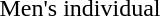<table>
<tr>
<td>Men's individual<br></td>
<td></td>
<td></td>
<td></td>
</tr>
<tr>
<td><br></td>
<td></td>
<td></td>
<td></td>
</tr>
</table>
